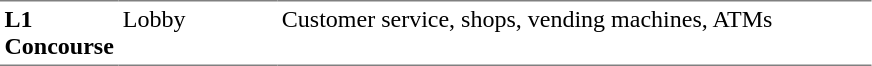<table table border=0 cellspacing=0 cellpadding=3>
<tr>
<td style="border-bottom:solid 1px gray; border-top:solid 1px gray;" valign=top width=50><strong>L1<br>Concourse</strong></td>
<td style="border-bottom:solid 1px gray; border-top:solid 1px gray;" valign=top width=100>Lobby</td>
<td style="border-bottom:solid 1px gray; border-top:solid 1px gray;" valign=top width=390>Customer service, shops, vending machines, ATMs</td>
</tr>
</table>
